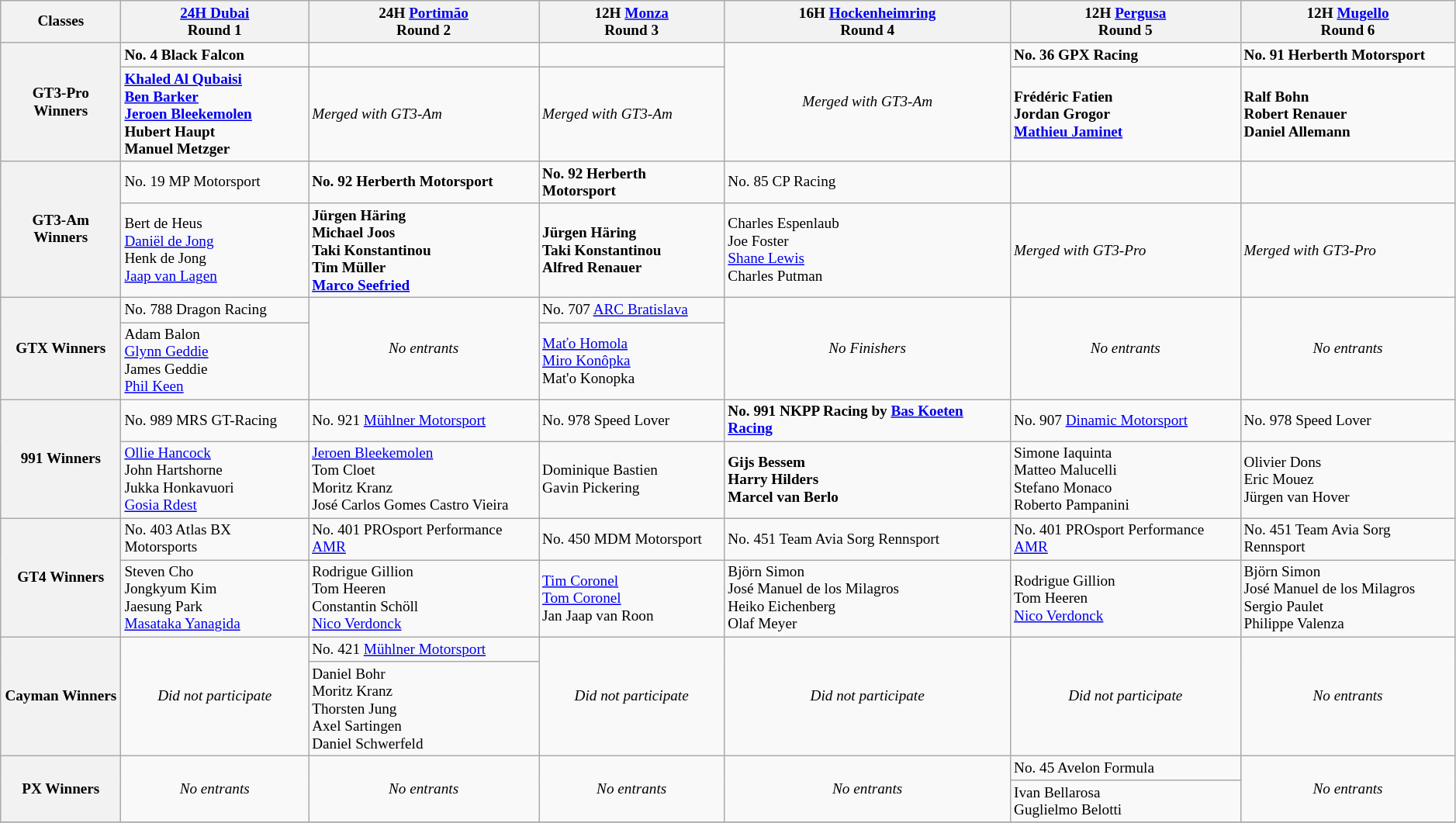<table class="wikitable" style="font-size: 80%">
<tr>
<th>Classes</th>
<th> <a href='#'>24H Dubai</a><br>Round 1</th>
<th> 24H <a href='#'>Portimão</a><br>Round 2</th>
<th> 12H <a href='#'>Monza</a><br>Round 3</th>
<th> 16H <a href='#'>Hockenheimring</a><br>Round 4</th>
<th> 12H <a href='#'>Pergusa</a><br>Round 5</th>
<th> 12H <a href='#'>Mugello</a><br>Round 6</th>
</tr>
<tr>
<th rowspan=2>GT3-Pro Winners</th>
<td><strong> No. 4 Black Falcon</strong></td>
<td></td>
<td></td>
<td rowspan=2 align=center><em>Merged with GT3-Am</em></td>
<td><strong> No. 36 GPX Racing</strong></td>
<td><strong> No. 91 Herberth Motorsport</strong></td>
</tr>
<tr>
<td><strong> <a href='#'>Khaled Al Qubaisi</a><br> <a href='#'>Ben Barker</a><br> <a href='#'>Jeroen Bleekemolen</a><br> Hubert Haupt<br> Manuel Metzger</strong></td>
<td><em>Merged with GT3-Am</em></td>
<td><em>Merged with GT3-Am</em></td>
<td><strong> Frédéric Fatien<br> Jordan Grogor<br> <a href='#'>Mathieu Jaminet</a></strong></td>
<td><strong> Ralf Bohn<br> Robert Renauer<br> Daniel Allemann</strong></td>
</tr>
<tr>
<th rowspan=2>GT3-Am Winners</th>
<td> No. 19 MP Motorsport</td>
<td><strong> No. 92 Herberth Motorsport</strong></td>
<td><strong> No. 92 Herberth Motorsport</strong></td>
<td> No. 85 CP Racing</td>
<td></td>
<td></td>
</tr>
<tr>
<td> Bert de Heus<br> <a href='#'>Daniël de Jong</a><br> Henk de Jong<br> <a href='#'>Jaap van Lagen</a></td>
<td><strong> Jürgen Häring<br> Michael Joos<br> Taki Konstantinou<br> Tim Müller<br> <a href='#'>Marco Seefried</a></strong></td>
<td><strong> Jürgen Häring<br> Taki Konstantinou<br> Alfred Renauer</strong></td>
<td> Charles Espenlaub<br> Joe Foster<br> <a href='#'>Shane Lewis</a><br> Charles Putman</td>
<td><em>Merged with GT3-Pro</em></td>
<td><em>Merged with GT3-Pro</em></td>
</tr>
<tr>
<th rowspan=2>GTX Winners</th>
<td> No. 788 Dragon Racing</td>
<td rowspan=2 align=center><em>No entrants</em></td>
<td> No. 707 <a href='#'>ARC Bratislava</a></td>
<td rowspan=2 align=center><em>No Finishers</em></td>
<td rowspan=2 align=center><em>No entrants</em></td>
<td rowspan=2 align=center><em>No entrants</em></td>
</tr>
<tr>
<td> Adam Balon<br> <a href='#'>Glynn Geddie</a><br> James Geddie<br> <a href='#'>Phil Keen</a></td>
<td> <a href='#'>Maťo Homola</a><br> <a href='#'>Miro Konôpka</a><br> Mat'o Konopka</td>
</tr>
<tr>
<th rowspan=2>991 Winners</th>
<td> No. 989 MRS GT-Racing</td>
<td> No. 921 <a href='#'>Mühlner Motorsport</a></td>
<td> No. 978 Speed Lover</td>
<td><strong> No. 991 NKPP Racing by <a href='#'>Bas Koeten Racing</a></strong></td>
<td> No. 907 <a href='#'>Dinamic Motorsport</a></td>
<td> No. 978 Speed Lover</td>
</tr>
<tr>
<td> <a href='#'>Ollie Hancock</a><br> John Hartshorne<br> Jukka Honkavuori<br> <a href='#'>Gosia Rdest</a></td>
<td> <a href='#'>Jeroen Bleekemolen</a><br> Tom Cloet<br> Moritz Kranz<br> José Carlos Gomes Castro Vieira</td>
<td> Dominique Bastien<br> Gavin Pickering</td>
<td><strong> Gijs Bessem<br> Harry Hilders<br> Marcel van Berlo</strong></td>
<td> Simone Iaquinta<br> Matteo Malucelli<br> Stefano Monaco<br> Roberto Pampanini</td>
<td> Olivier Dons<br> Eric Mouez<br> Jürgen van Hover</td>
</tr>
<tr>
<th rowspan=2>GT4 Winners</th>
<td> No. 403 Atlas BX Motorsports</td>
<td> No. 401 PROsport Performance <a href='#'>AMR</a></td>
<td> No. 450 MDM Motorsport</td>
<td> No. 451 Team Avia Sorg Rennsport</td>
<td> No. 401 PROsport Performance <a href='#'>AMR</a></td>
<td> No. 451 Team Avia Sorg Rennsport</td>
</tr>
<tr>
<td> Steven Cho<br> Jongkyum Kim<br> Jaesung Park<br> <a href='#'>Masataka Yanagida</a></td>
<td> Rodrigue Gillion<br> Tom Heeren<br> Constantin Schöll<br> <a href='#'>Nico Verdonck</a></td>
<td> <a href='#'>Tim Coronel</a><br> <a href='#'>Tom Coronel</a><br> Jan Jaap van Roon</td>
<td> Björn Simon<br> José Manuel de los Milagros<br> Heiko Eichenberg<br> Olaf Meyer</td>
<td> Rodrigue Gillion<br> Tom Heeren<br> <a href='#'>Nico Verdonck</a></td>
<td> Björn Simon<br> José Manuel de los Milagros<br> Sergio Paulet<br> Philippe Valenza</td>
</tr>
<tr>
<th rowspan=2>Cayman Winners</th>
<td rowspan=2 align=center><em>Did not participate</em></td>
<td> No. 421 <a href='#'>Mühlner Motorsport</a></td>
<td rowspan=2 align=center><em>Did not participate</em></td>
<td rowspan=2 align=center><em>Did not participate</em></td>
<td rowspan=2 align=center><em>Did not participate</em></td>
<td rowspan=2 align=center><em>No entrants</em></td>
</tr>
<tr>
<td> Daniel Bohr<br> Moritz Kranz<br> Thorsten Jung<br> Axel Sartingen<br> Daniel Schwerfeld</td>
</tr>
<tr>
<th rowspan=2>PX Winners</th>
<td rowspan=2 align=center><em>No entrants</em></td>
<td rowspan=2 align=center><em>No entrants</em></td>
<td rowspan=2 align=center><em>No entrants</em></td>
<td rowspan=2 align=center><em>No entrants</em></td>
<td> No. 45 Avelon Formula</td>
<td rowspan=2 align=center><em>No entrants</em></td>
</tr>
<tr>
<td> Ivan Bellarosa<br> Guglielmo Belotti</td>
</tr>
<tr>
</tr>
</table>
